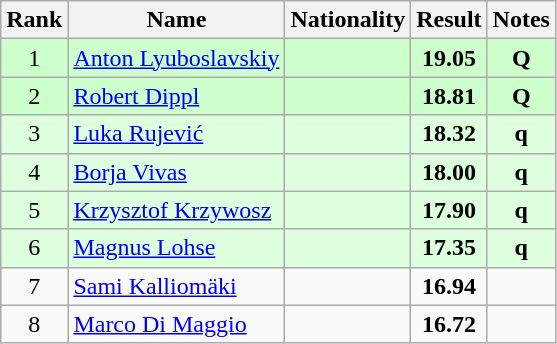<table class="wikitable sortable" style="text-align:center">
<tr>
<th>Rank</th>
<th>Name</th>
<th>Nationality</th>
<th>Result</th>
<th>Notes</th>
</tr>
<tr bgcolor=ccffcc>
<td>1</td>
<td align=left><a href='#'>Anton Lyuboslavskiy</a></td>
<td align=left></td>
<td><strong>19.05</strong></td>
<td><strong>Q</strong></td>
</tr>
<tr bgcolor=ccffcc>
<td>2</td>
<td align=left><a href='#'>Robert Dippl</a></td>
<td align=left></td>
<td><strong>18.81</strong></td>
<td><strong>Q</strong></td>
</tr>
<tr bgcolor=ddffdd>
<td>3</td>
<td align=left><a href='#'>Luka Rujević</a></td>
<td align=left></td>
<td><strong>18.32</strong></td>
<td><strong>q</strong></td>
</tr>
<tr bgcolor=ddffdd>
<td>4</td>
<td align=left><a href='#'>Borja Vivas</a></td>
<td align=left></td>
<td><strong>18.00</strong></td>
<td><strong>q</strong></td>
</tr>
<tr bgcolor=ddffdd>
<td>5</td>
<td align=left><a href='#'>Krzysztof Krzywosz</a></td>
<td align=left></td>
<td><strong>17.90</strong></td>
<td><strong>q</strong></td>
</tr>
<tr bgcolor=ddffdd>
<td>6</td>
<td align=left><a href='#'>Magnus Lohse</a></td>
<td align=left></td>
<td><strong>17.35</strong></td>
<td><strong>q</strong></td>
</tr>
<tr>
<td>7</td>
<td align=left><a href='#'>Sami Kalliomäki</a></td>
<td align=left></td>
<td><strong>16.94</strong></td>
<td></td>
</tr>
<tr>
<td>8</td>
<td align=left><a href='#'>Marco Di Maggio</a></td>
<td align=left></td>
<td><strong>16.72</strong></td>
<td></td>
</tr>
</table>
